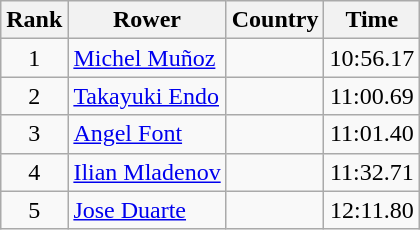<table class="wikitable" style="text-align:center">
<tr>
<th>Rank</th>
<th>Rower</th>
<th>Country</th>
<th>Time</th>
</tr>
<tr>
<td>1</td>
<td align="left"><a href='#'>Michel Muñoz</a></td>
<td align="left"></td>
<td>10:56.17</td>
</tr>
<tr>
<td>2</td>
<td align="left"><a href='#'>Takayuki Endo</a></td>
<td align="left"></td>
<td>11:00.69</td>
</tr>
<tr>
<td>3</td>
<td align="left"><a href='#'>Angel Font</a></td>
<td align="left"></td>
<td>11:01.40</td>
</tr>
<tr>
<td>4</td>
<td align="left"><a href='#'>Ilian Mladenov</a></td>
<td align="left"></td>
<td>11:32.71</td>
</tr>
<tr>
<td>5</td>
<td align="left"><a href='#'>Jose Duarte</a></td>
<td align="left"></td>
<td>12:11.80</td>
</tr>
</table>
